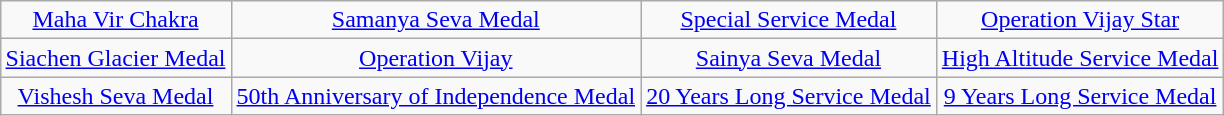<table class="wikitable" style="margin:1em auto; text-align:center;">
<tr>
<td><a href='#'>Maha Vir Chakra</a></td>
<td><a href='#'>Samanya Seva Medal</a></td>
<td><a href='#'>Special Service Medal</a></td>
<td><a href='#'>Operation Vijay Star</a></td>
</tr>
<tr>
<td><a href='#'>Siachen Glacier Medal</a></td>
<td><a href='#'>Operation Vijay</a></td>
<td><a href='#'>Sainya Seva Medal</a></td>
<td><a href='#'>High Altitude Service Medal</a></td>
</tr>
<tr>
<td><a href='#'>Vishesh Seva Medal</a></td>
<td><a href='#'>50th Anniversary of Independence Medal</a></td>
<td><a href='#'>20 Years Long Service Medal</a></td>
<td><a href='#'>9 Years Long Service Medal</a></td>
</tr>
</table>
